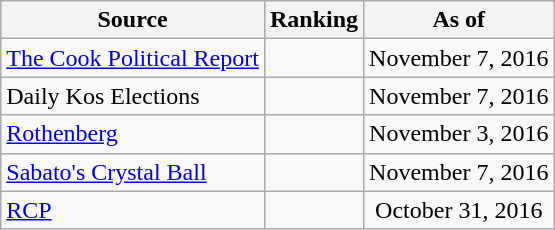<table class="wikitable" style="text-align:center">
<tr>
<th>Source</th>
<th>Ranking</th>
<th>As of</th>
</tr>
<tr>
<td align=left><a href='#'>The Cook Political Report</a></td>
<td></td>
<td>November 7, 2016</td>
</tr>
<tr>
<td align=left>Daily Kos Elections</td>
<td></td>
<td>November 7, 2016</td>
</tr>
<tr>
<td align=left><a href='#'>Rothenberg</a></td>
<td></td>
<td>November 3, 2016</td>
</tr>
<tr>
<td align=left><a href='#'>Sabato's Crystal Ball</a></td>
<td></td>
<td>November 7, 2016</td>
</tr>
<tr>
<td align="left"><a href='#'>RCP</a></td>
<td></td>
<td>October 31, 2016</td>
</tr>
</table>
